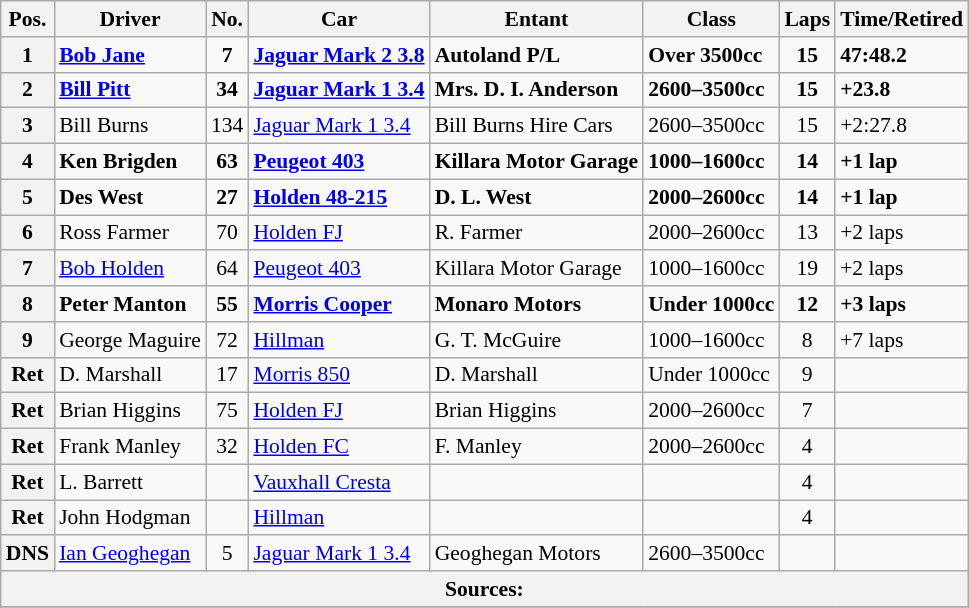<table class="wikitable" style="font-size: 90%">
<tr>
<th>Pos.</th>
<th>Driver</th>
<th>No.</th>
<th>Car</th>
<th>Entant</th>
<th>Class</th>
<th>Laps</th>
<th>Time/Retired</th>
</tr>
<tr style="font-weight: bold">
<th>1</th>
<td> <a href='#'>Bob Jane</a></td>
<td align="center">7</td>
<td><a href='#'>Jaguar Mark 2 3.8</a></td>
<td>Autoland P/L</td>
<td>Over 3500cc</td>
<td align="center">15</td>
<td>47:48.2</td>
</tr>
<tr style="font-weight: bold">
<th>2</th>
<td> <a href='#'>Bill Pitt</a></td>
<td align="center">34</td>
<td><a href='#'>Jaguar Mark 1 3.4</a></td>
<td>Mrs. D. I. Anderson</td>
<td>2600–3500cc</td>
<td align="center">15</td>
<td>+23.8</td>
</tr>
<tr>
<th>3</th>
<td> Bill Burns</td>
<td align="center">134</td>
<td><a href='#'>Jaguar Mark 1 3.4</a></td>
<td>Bill Burns Hire Cars</td>
<td>2600–3500cc</td>
<td align="center">15</td>
<td>+2:27.8</td>
</tr>
<tr style="font-weight: bold">
<th>4</th>
<td> Ken Brigden</td>
<td align="center">63</td>
<td><a href='#'>Peugeot 403</a></td>
<td>Killara Motor Garage</td>
<td>1000–1600cc</td>
<td align="center">14</td>
<td>+1 lap</td>
</tr>
<tr style="font-weight: bold">
<th>5</th>
<td> Des West</td>
<td align="center">27</td>
<td><a href='#'>Holden 48-215</a></td>
<td>D. L. West</td>
<td>2000–2600cc</td>
<td align="center">14</td>
<td>+1 lap</td>
</tr>
<tr>
<th>6</th>
<td> Ross Farmer</td>
<td align="center">70</td>
<td><a href='#'>Holden FJ</a></td>
<td>R. Farmer</td>
<td>2000–2600cc</td>
<td align="center">13</td>
<td>+2 laps</td>
</tr>
<tr>
<th>7</th>
<td> <a href='#'>Bob Holden</a></td>
<td align="center">64</td>
<td><a href='#'>Peugeot 403</a></td>
<td>Killara Motor Garage</td>
<td>1000–1600cc</td>
<td align="center">19</td>
<td>+2 laps</td>
</tr>
<tr style="font-weight: bold">
<th>8</th>
<td> Peter Manton</td>
<td align="center">55</td>
<td><a href='#'>Morris Cooper</a></td>
<td>Monaro Motors</td>
<td>Under 1000cc</td>
<td align="center">12</td>
<td>+3 laps</td>
</tr>
<tr>
<th>9</th>
<td> George Maguire</td>
<td align="center">72</td>
<td><a href='#'>Hillman</a></td>
<td>G. T. McGuire</td>
<td>1000–1600cc</td>
<td align="center">8</td>
<td>+7 laps</td>
</tr>
<tr>
<th>Ret</th>
<td> D. Marshall</td>
<td align="center">17</td>
<td><a href='#'>Morris 850</a></td>
<td>D. Marshall</td>
<td>Under 1000cc</td>
<td align="center">9</td>
<td></td>
</tr>
<tr>
<th>Ret</th>
<td> Brian Higgins</td>
<td align="center">75</td>
<td><a href='#'>Holden FJ</a></td>
<td>Brian Higgins</td>
<td>2000–2600cc</td>
<td align="center">7</td>
<td></td>
</tr>
<tr>
<th>Ret</th>
<td> Frank Manley</td>
<td align="center">32</td>
<td><a href='#'>Holden FC</a></td>
<td>F. Manley</td>
<td>2000–2600cc</td>
<td align="center">4</td>
<td></td>
</tr>
<tr>
<th>Ret</th>
<td> L. Barrett</td>
<td></td>
<td><a href='#'>Vauxhall Cresta</a></td>
<td></td>
<td></td>
<td align="center">4</td>
<td></td>
</tr>
<tr>
<th>Ret</th>
<td> John Hodgman</td>
<td></td>
<td><a href='#'>Hillman</a></td>
<td></td>
<td></td>
<td align="center">4</td>
<td></td>
</tr>
<tr>
<th>DNS</th>
<td> <a href='#'>Ian Geoghegan</a></td>
<td align="center">5</td>
<td><a href='#'>Jaguar Mark 1 3.4</a></td>
<td>Geoghegan Motors</td>
<td>2600–3500cc</td>
<td></td>
<td></td>
</tr>
<tr>
<th colspan="8">Sources:</th>
</tr>
<tr>
</tr>
</table>
